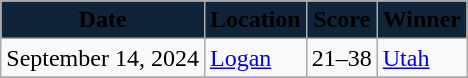<table class="wikitable">
<tr bgcolor=#0F2439 align=center>
<td><span><strong>Date</strong></span></td>
<td><span><strong>Location</strong></span></td>
<td><span><strong>Score</strong></span></td>
<td><span><strong>Winner</strong></span></td>
</tr>
<tr>
<td>September 14, 2024</td>
<td><a href='#'>Logan</a></td>
<td>21–38</td>
<td><a href='#'>Utah</a></td>
</tr>
<tr>
</tr>
</table>
